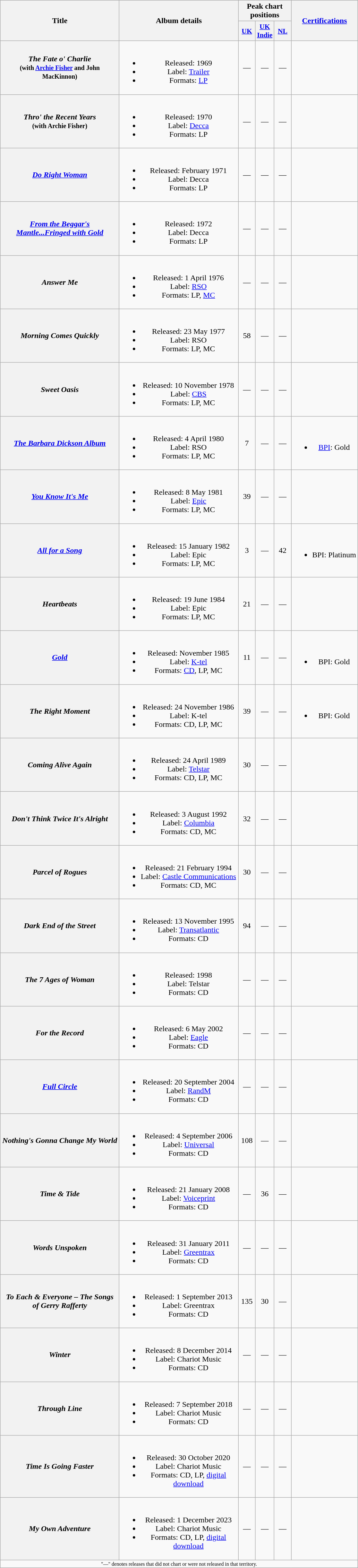<table class="wikitable plainrowheaders" style="text-align:center;">
<tr>
<th rowspan="2" scope="col" style="width:15em;">Title</th>
<th rowspan="2" scope="col" style="width:15em;">Album details</th>
<th colspan="3">Peak chart positions</th>
<th rowspan="2"><a href='#'>Certifications</a></th>
</tr>
<tr>
<th scope="col" style="width:2em;font-size:90%;"><a href='#'>UK</a><br></th>
<th scope="col" style="width:2em;font-size:90%;"><a href='#'>UK Indie</a><br></th>
<th scope="col" style="width:2em;font-size:90%;"><a href='#'>NL</a><br></th>
</tr>
<tr>
<th scope="row"><em>The Fate o' Charlie</em><br><small>(with <a href='#'>Archie Fisher</a> and John MacKinnon)</small></th>
<td><br><ul><li>Released: 1969</li><li>Label: <a href='#'>Trailer</a></li><li>Formats: <a href='#'>LP</a></li></ul></td>
<td>—</td>
<td>—</td>
<td>—</td>
<td></td>
</tr>
<tr>
<th scope="row"><em>Thro' the Recent Years</em><br><small>(with Archie Fisher)</small></th>
<td><br><ul><li>Released: 1970</li><li>Label: <a href='#'>Decca</a></li><li>Formats: LP</li></ul></td>
<td>—</td>
<td>—</td>
<td>—</td>
<td></td>
</tr>
<tr>
<th scope="row"><em><a href='#'>Do Right Woman</a></em></th>
<td><br><ul><li>Released: February 1971</li><li>Label: Decca</li><li>Formats: LP</li></ul></td>
<td>—</td>
<td>—</td>
<td>—</td>
<td></td>
</tr>
<tr>
<th scope="row"><em><a href='#'>From the Beggar's Mantle...Fringed with Gold</a></em></th>
<td><br><ul><li>Released: 1972</li><li>Label: Decca</li><li>Formats: LP</li></ul></td>
<td>—</td>
<td>—</td>
<td>—</td>
<td></td>
</tr>
<tr>
<th scope="row"><em>Answer Me</em></th>
<td><br><ul><li>Released: 1 April 1976</li><li>Label: <a href='#'>RSO</a></li><li>Formats: LP, <a href='#'>MC</a></li></ul></td>
<td>—</td>
<td>—</td>
<td>—</td>
<td></td>
</tr>
<tr>
<th scope="row"><em>Morning Comes Quickly</em></th>
<td><br><ul><li>Released: 23 May 1977</li><li>Label: RSO</li><li>Formats: LP, MC</li></ul></td>
<td>58</td>
<td>—</td>
<td>—</td>
<td></td>
</tr>
<tr>
<th scope="row"><em>Sweet Oasis</em></th>
<td><br><ul><li>Released: 10 November 1978</li><li>Label: <a href='#'>CBS</a></li><li>Formats: LP, MC</li></ul></td>
<td>—</td>
<td>—</td>
<td>—</td>
<td></td>
</tr>
<tr>
<th scope="row"><em><a href='#'>The Barbara Dickson Album</a></em></th>
<td><br><ul><li>Released: 4 April 1980</li><li>Label: RSO</li><li>Formats: LP, MC</li></ul></td>
<td>7</td>
<td>—</td>
<td>—</td>
<td><br><ul><li><a href='#'>BPI</a>: Gold</li></ul></td>
</tr>
<tr>
<th scope="row"><em><a href='#'>You Know It's Me</a></em></th>
<td><br><ul><li>Released: 8 May 1981</li><li>Label: <a href='#'>Epic</a></li><li>Formats: LP, MC</li></ul></td>
<td>39</td>
<td>—</td>
<td>—</td>
<td></td>
</tr>
<tr>
<th scope="row"><em><a href='#'>All for a Song</a></em></th>
<td><br><ul><li>Released: 15 January 1982</li><li>Label: Epic</li><li>Formats: LP, MC</li></ul></td>
<td>3</td>
<td>—</td>
<td>42</td>
<td><br><ul><li>BPI: Platinum</li></ul></td>
</tr>
<tr>
<th scope="row"><em>Heartbeats</em></th>
<td><br><ul><li>Released: 19 June 1984</li><li>Label: Epic</li><li>Formats: LP, MC</li></ul></td>
<td>21</td>
<td>—</td>
<td>—</td>
<td></td>
</tr>
<tr>
<th scope="row"><em><a href='#'>Gold</a></em></th>
<td><br><ul><li>Released: November 1985</li><li>Label: <a href='#'>K-tel</a></li><li>Formats: <a href='#'>CD</a>, LP, MC</li></ul></td>
<td>11</td>
<td>—</td>
<td>—</td>
<td><br><ul><li>BPI: Gold</li></ul></td>
</tr>
<tr>
<th scope="row"><em>The Right Moment</em></th>
<td><br><ul><li>Released: 24 November 1986</li><li>Label: K-tel</li><li>Formats: CD, LP, MC</li></ul></td>
<td>39</td>
<td>—</td>
<td>—</td>
<td><br><ul><li>BPI: Gold</li></ul></td>
</tr>
<tr>
<th scope="row"><em>Coming Alive Again</em></th>
<td><br><ul><li>Released: 24 April 1989</li><li>Label: <a href='#'>Telstar</a></li><li>Formats: CD, LP, MC</li></ul></td>
<td>30</td>
<td>—</td>
<td>—</td>
<td></td>
</tr>
<tr>
<th scope="row"><em>Don't Think Twice It's Alright</em></th>
<td><br><ul><li>Released: 3 August 1992</li><li>Label: <a href='#'>Columbia</a></li><li>Formats: CD, MC</li></ul></td>
<td>32</td>
<td>—</td>
<td>—</td>
<td></td>
</tr>
<tr>
<th scope="row"><em>Parcel of Rogues</em></th>
<td><br><ul><li>Released: 21 February 1994</li><li>Label: <a href='#'>Castle Communications</a></li><li>Formats: CD, MC</li></ul></td>
<td>30</td>
<td>—</td>
<td>—</td>
<td></td>
</tr>
<tr>
<th scope="row"><em>Dark End of the Street</em></th>
<td><br><ul><li>Released: 13 November 1995</li><li>Label: <a href='#'>Transatlantic</a></li><li>Formats: CD</li></ul></td>
<td>94</td>
<td>—</td>
<td>—</td>
<td></td>
</tr>
<tr>
<th scope="row"><em>The 7 Ages of Woman</em></th>
<td><br><ul><li>Released: 1998</li><li>Label: Telstar</li><li>Formats: CD</li></ul></td>
<td>—</td>
<td>—</td>
<td>—</td>
<td></td>
</tr>
<tr>
<th scope="row"><em>For the Record</em></th>
<td><br><ul><li>Released: 6 May 2002</li><li>Label: <a href='#'>Eagle</a></li><li>Formats: CD</li></ul></td>
<td>—</td>
<td>—</td>
<td>—</td>
<td></td>
</tr>
<tr>
<th scope="row"><em><a href='#'>Full Circle</a></em></th>
<td><br><ul><li>Released: 20 September 2004</li><li>Label: <a href='#'>RandM</a></li><li>Formats: CD</li></ul></td>
<td>—</td>
<td>—</td>
<td>—</td>
<td></td>
</tr>
<tr>
<th scope="row"><em>Nothing's Gonna Change My World</em></th>
<td><br><ul><li>Released: 4 September 2006</li><li>Label: <a href='#'>Universal</a></li><li>Formats: CD</li></ul></td>
<td>108</td>
<td>—</td>
<td>—</td>
<td></td>
</tr>
<tr>
<th scope="row"><em>Time & Tide</em></th>
<td><br><ul><li>Released: 21 January 2008</li><li>Label: <a href='#'>Voiceprint</a></li><li>Formats: CD</li></ul></td>
<td>—</td>
<td>36</td>
<td>—</td>
<td></td>
</tr>
<tr>
<th scope="row"><em>Words Unspoken</em></th>
<td><br><ul><li>Released: 31 January 2011</li><li>Label: <a href='#'>Greentrax</a></li><li>Formats: CD</li></ul></td>
<td>—</td>
<td>—</td>
<td>—</td>
<td></td>
</tr>
<tr>
<th scope="row"><em>To Each & Everyone – The Songs of Gerry Rafferty</em></th>
<td><br><ul><li>Released: 1 September 2013</li><li>Label: Greentrax</li><li>Formats: CD</li></ul></td>
<td>135</td>
<td>30</td>
<td>—</td>
<td></td>
</tr>
<tr>
<th scope="row"><em>Winter</em></th>
<td><br><ul><li>Released: 8 December 2014</li><li>Label: Chariot Music</li><li>Formats: CD</li></ul></td>
<td>—</td>
<td>—</td>
<td>—</td>
<td></td>
</tr>
<tr>
<th scope="row"><em>Through Line</em></th>
<td><br><ul><li>Released: 7 September 2018</li><li>Label: Chariot Music</li><li>Formats: CD</li></ul></td>
<td>—</td>
<td>—</td>
<td>—</td>
<td></td>
</tr>
<tr>
<th scope="row"><em>Time Is Going Faster</em></th>
<td><br><ul><li>Released: 30 October 2020</li><li>Label: Chariot Music</li><li>Formats: CD, LP, <a href='#'>digital download</a></li></ul></td>
<td>—</td>
<td>—</td>
<td>—</td>
<td></td>
</tr>
<tr>
<th scope="row"><em>My Own Adventure</em></th>
<td><br><ul><li>Released: 1 December 2023</li><li>Label: Chariot Music</li><li>Formats: CD, LP, <a href='#'>digital download</a></li></ul></td>
<td>—</td>
<td>—</td>
<td>—</td>
<td></td>
</tr>
<tr>
<td colspan="6" style="font-size:8pt">"—" denotes releases that did not chart or were not released in that territory.</td>
</tr>
</table>
